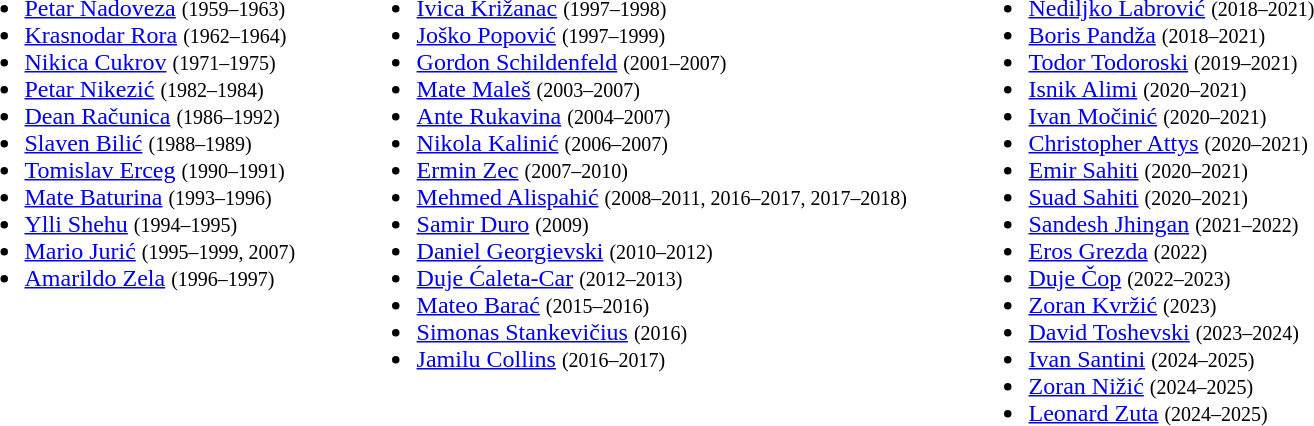<table>
<tr>
<td valign="top"><br><ul><li> <a href='#'>Petar Nadoveza</a> <small>(1959–1963)</small></li><li> <a href='#'>Krasnodar Rora</a> <small>(1962–1964) </small></li><li> <a href='#'>Nikica Cukrov</a> <small>(1971–1975)</small></li><li> <a href='#'>Petar Nikezić</a> <small>(1982–1984)</small></li><li> <a href='#'>Dean Računica</a> <small>(1986–1992)</small></li><li> <a href='#'>Slaven Bilić</a> <small>(1988–1989)</small></li><li> <a href='#'>Tomislav Erceg</a> <small>(1990–1991)</small></li><li> <a href='#'>Mate Baturina</a> <small>(1993–1996)</small></li><li> <a href='#'>Ylli Shehu</a> <small>(1994–1995)</small></li><li> <a href='#'>Mario Jurić</a> <small>(1995–1999, 2007)</small></li><li> <a href='#'>Amarildo Zela</a> <small>(1996–1997)</small></li></ul></td>
<td width="33"> </td>
<td valign="top"><br><ul><li> <a href='#'>Ivica Križanac</a> <small>(1997–1998)</small></li><li> <a href='#'>Joško Popović</a> <small>(1997–1999)</small></li><li> <a href='#'>Gordon Schildenfeld</a> <small>(2001–2007)</small></li><li> <a href='#'>Mate Maleš</a> <small>(2003–2007)</small></li><li> <a href='#'>Ante Rukavina</a> <small>(2004–2007)</small></li><li> <a href='#'>Nikola Kalinić</a> <small>(2006–2007)</small></li><li> <a href='#'>Ermin Zec</a> <small>(2007–2010)</small></li><li> <a href='#'>Mehmed Alispahić</a> <small>(2008–2011, 2016–2017, 2017–2018)</small></li><li> <a href='#'>Samir Duro</a> <small>(2009)</small></li><li> <a href='#'>Daniel Georgievski</a> <small>(2010–2012)</small></li><li> <a href='#'>Duje Ćaleta-Car</a> <small>(2012–2013)</small></li><li> <a href='#'>Mateo Barać</a> <small>(2015–2016)</small></li><li> <a href='#'>Simonas Stankevičius</a> <small>(2016)</small></li><li> <a href='#'>Jamilu Collins</a> <small>(2016–2017)</small></li></ul></td>
<td width="33"> </td>
<td valign="top"><br><ul><li> <a href='#'>Nediljko Labrović</a> <small>(2018–2021)</small></li><li> <a href='#'>Boris Pandža</a> <small>(2018–2021)</small></li><li> <a href='#'>Todor Todoroski</a> <small>(2019–2021)</small></li><li> <a href='#'>Isnik Alimi</a> <small>(2020–2021)</small></li><li> <a href='#'>Ivan Močinić</a> <small>(2020–2021)</small></li><li> <a href='#'>Christopher Attys</a> <small>(2020–2021)</small></li><li> <a href='#'>Emir Sahiti</a> <small>(2020–2021)</small></li><li> <a href='#'>Suad Sahiti</a> <small>(2020–2021)</small></li><li> <a href='#'>Sandesh Jhingan</a> <small>(2021–2022)</small></li><li> <a href='#'>Eros Grezda</a> <small>(2022)</small></li><li> <a href='#'>Duje Čop</a> <small>(2022–2023)</small></li><li> <a href='#'>Zoran Kvržić</a> <small>(2023)</small></li><li> <a href='#'>David Toshevski</a> <small>(2023–2024)</small></li><li> <a href='#'>Ivan Santini</a> <small>(2024–2025)</small></li><li> <a href='#'>Zoran Nižić</a> <small>(2024–2025)</small></li><li><a href='#'>Leonard Zuta</a> <small>(2024–2025)</small></li></ul></td>
</tr>
</table>
